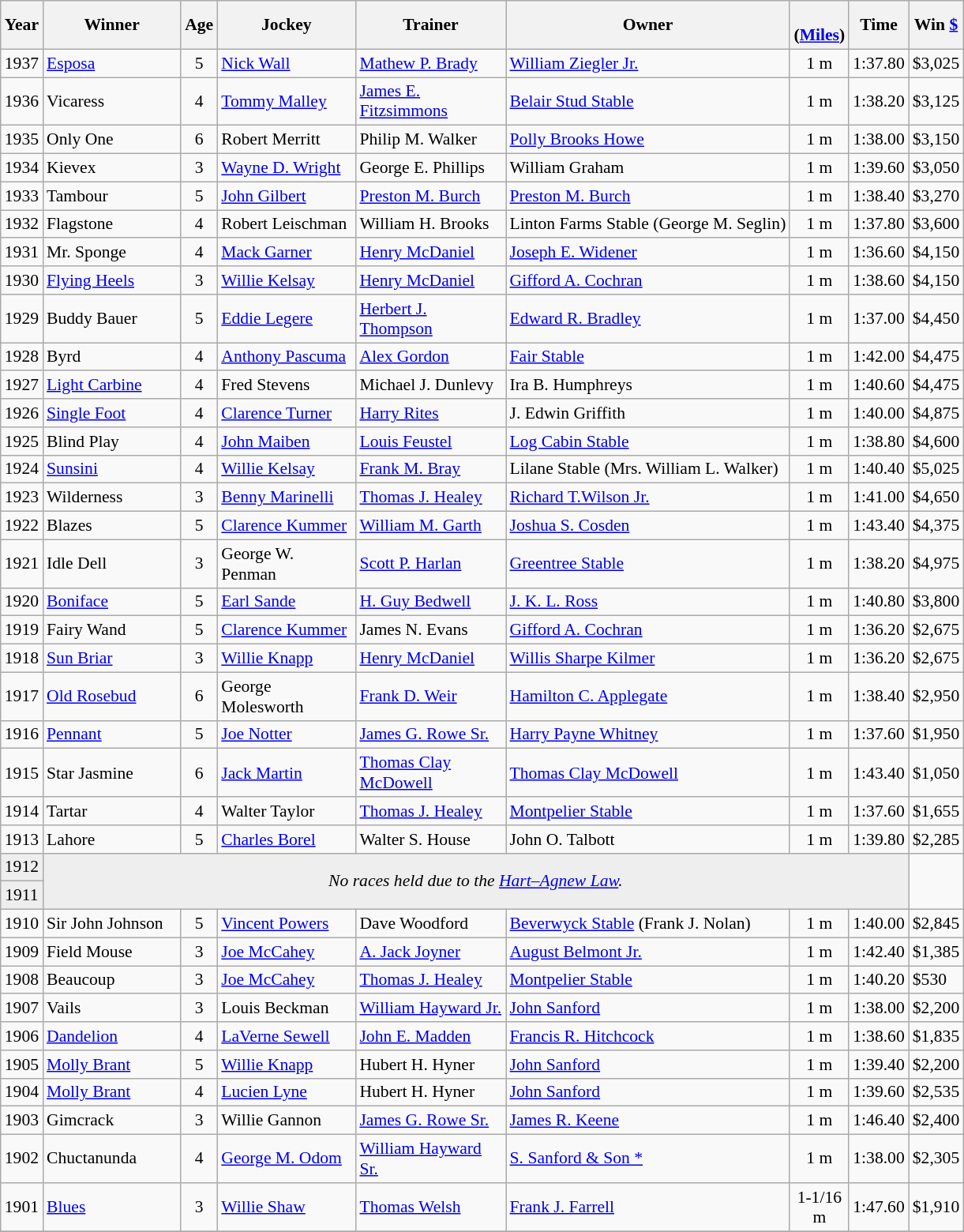<table class="wikitable sortable" style="font-size:90%">
<tr>
<th style="width:25px">Year</th>
<th style="width:110px">Winner</th>
<th style="width:20px">Age</th>
<th style="width:110px">Jockey</th>
<th style="width:120px">Trainer</th>
<th>Owner<br></th>
<th style="width:35px"><br> <span>(<a href='#'>Miles</a>)</span></th>
<th style="width:25px">Time</th>
<th style="width:30px">Win <a href='#'>$</a></th>
</tr>
<tr>
<td align=center>1937</td>
<td><a href='#'>Esposa</a></td>
<td align=center>5</td>
<td><a href='#'>Nick Wall</a></td>
<td><a href='#'>Mathew P. Brady</a></td>
<td><a href='#'>William Ziegler Jr.</a></td>
<td align=center>1 m</td>
<td>1:37.80</td>
<td>$3,025</td>
</tr>
<tr>
<td align=center>1936</td>
<td>Vicaress</td>
<td align=center>4</td>
<td><a href='#'>Tommy Malley</a></td>
<td><a href='#'>James E. Fitzsimmons</a></td>
<td><a href='#'>Belair Stud Stable</a></td>
<td align=center>1 m</td>
<td>1:38.20</td>
<td>$3,125</td>
</tr>
<tr>
<td align=center>1935</td>
<td>Only One</td>
<td align=center>6</td>
<td>Robert Merritt</td>
<td>Philip M. Walker</td>
<td><a href='#'>Polly Brooks Howe</a></td>
<td align=center>1 m</td>
<td>1:38.00</td>
<td>$3,150</td>
</tr>
<tr>
<td align=center>1934</td>
<td>Kievex</td>
<td align=center>3</td>
<td><a href='#'>Wayne D. Wright</a></td>
<td>George E. Phillips</td>
<td>William Graham</td>
<td align=center>1 m</td>
<td>1:39.60</td>
<td>$3,050</td>
</tr>
<tr>
<td align=center>1933</td>
<td>Tambour</td>
<td align=center>5</td>
<td><a href='#'>John Gilbert</a></td>
<td><a href='#'>Preston M. Burch</a></td>
<td><a href='#'>Preston M. Burch</a></td>
<td align=center>1 m</td>
<td>1:38.40</td>
<td>$3,270</td>
</tr>
<tr>
<td align=center>1932</td>
<td>Flagstone</td>
<td align=center>4</td>
<td>Robert Leischman</td>
<td>William H. Brooks</td>
<td>Linton Farms Stable (George M. Seglin)</td>
<td align=center>1 m</td>
<td>1:37.80</td>
<td>$3,600</td>
</tr>
<tr>
<td align=center>1931</td>
<td>Mr. Sponge</td>
<td align=center>4</td>
<td><a href='#'>Mack Garner</a></td>
<td><a href='#'>Henry McDaniel</a></td>
<td><a href='#'>Joseph E. Widener</a></td>
<td align=center>1 m</td>
<td>1:36.60</td>
<td>$4,150</td>
</tr>
<tr>
<td align=center>1930</td>
<td><a href='#'>Flying Heels</a></td>
<td align=center>3</td>
<td><a href='#'>Willie Kelsay</a></td>
<td><a href='#'>Henry McDaniel</a></td>
<td><a href='#'>Gifford A. Cochran</a></td>
<td align=center>1 m</td>
<td>1:38.60</td>
<td>$4,150</td>
</tr>
<tr>
<td align=center>1929</td>
<td>Buddy Bauer</td>
<td align=center>5</td>
<td><a href='#'>Eddie Legere</a></td>
<td><a href='#'>Herbert J. Thompson</a></td>
<td><a href='#'>Edward R. Bradley</a></td>
<td align=center>1 m</td>
<td>1:37.00</td>
<td>$4,450</td>
</tr>
<tr>
<td align=center>1928</td>
<td>Byrd</td>
<td align=center>4</td>
<td><a href='#'>Anthony Pascuma</a></td>
<td><a href='#'>Alex Gordon</a></td>
<td><a href='#'>Fair Stable</a></td>
<td align=center>1 m</td>
<td>1:42.00</td>
<td>$4,475</td>
</tr>
<tr>
<td align=center>1927</td>
<td><a href='#'>Light Carbine</a></td>
<td align=center>4</td>
<td>Fred Stevens</td>
<td>Michael J. Dunlevy</td>
<td>Ira B. Humphreys</td>
<td align=center>1 m</td>
<td>1:40.60</td>
<td>$4,475</td>
</tr>
<tr>
<td align=center>1926</td>
<td><a href='#'>Single Foot</a></td>
<td align=center>4</td>
<td><a href='#'>Clarence Turner</a></td>
<td><a href='#'>Harry Rites</a></td>
<td>J. Edwin Griffith</td>
<td align=center>1 m</td>
<td>1:40.00</td>
<td>$4,875</td>
</tr>
<tr>
<td align=center>1925</td>
<td>Blind Play</td>
<td align=center>4</td>
<td><a href='#'>John Maiben</a></td>
<td><a href='#'>Louis Feustel</a></td>
<td><a href='#'>Log Cabin Stable</a></td>
<td align=center>1 m</td>
<td>1:38.80</td>
<td>$4,600</td>
</tr>
<tr>
<td align=center>1924</td>
<td><a href='#'>Sunsini</a></td>
<td align=center>4</td>
<td><a href='#'>Willie Kelsay</a></td>
<td><a href='#'>Frank M. Bray</a></td>
<td>Lilane Stable (Mrs. William L. Walker)</td>
<td align=center>1 m</td>
<td>1:40.40</td>
<td>$5,025</td>
</tr>
<tr>
<td align=center>1923</td>
<td>Wilderness</td>
<td align=center>3</td>
<td><a href='#'>Benny Marinelli</a></td>
<td><a href='#'>Thomas J. Healey</a></td>
<td><a href='#'>Richard T.Wilson Jr.</a></td>
<td align=center>1 m</td>
<td>1:41.00</td>
<td>$4,650</td>
</tr>
<tr>
<td align=center>1922</td>
<td>Blazes</td>
<td align=center>5</td>
<td><a href='#'>Clarence Kummer</a></td>
<td><a href='#'>William M. Garth</a></td>
<td><a href='#'>Joshua S. Cosden</a></td>
<td align=center>1 m</td>
<td>1:43.40</td>
<td>$4,375</td>
</tr>
<tr>
<td align=center>1921</td>
<td>Idle Dell</td>
<td align=center>3</td>
<td>George W. Penman</td>
<td><a href='#'>Scott P. Harlan</a></td>
<td><a href='#'>Greentree Stable</a></td>
<td align=center>1 m</td>
<td>1:38.20</td>
<td>$4,975</td>
</tr>
<tr>
<td align=center>1920</td>
<td><a href='#'>Boniface</a></td>
<td align=center>5</td>
<td><a href='#'>Earl Sande</a></td>
<td><a href='#'>H. Guy Bedwell</a></td>
<td><a href='#'>J. K. L. Ross</a></td>
<td align=center>1 m</td>
<td>1:40.80</td>
<td>$3,800</td>
</tr>
<tr>
<td align=center>1919</td>
<td>Fairy Wand</td>
<td align=center>5</td>
<td><a href='#'>Clarence Kummer</a></td>
<td>James N. Evans</td>
<td><a href='#'>Gifford A. Cochran</a></td>
<td align=center>1 m</td>
<td>1:36.20</td>
<td>$2,675</td>
</tr>
<tr>
<td align=center>1918</td>
<td><a href='#'>Sun Briar</a></td>
<td align=center>3</td>
<td><a href='#'>Willie Knapp</a></td>
<td><a href='#'>Henry McDaniel</a></td>
<td><a href='#'>Willis Sharpe Kilmer</a></td>
<td align=center>1 m</td>
<td>1:36.20</td>
<td>$2,675</td>
</tr>
<tr>
<td align=center>1917</td>
<td><a href='#'>Old Rosebud</a></td>
<td align=center>6</td>
<td>George Molesworth</td>
<td><a href='#'>Frank D. Weir</a></td>
<td><a href='#'>Hamilton C. Applegate</a></td>
<td align=center>1 m</td>
<td>1:38.40</td>
<td>$2,950</td>
</tr>
<tr>
<td align=center>1916</td>
<td><a href='#'>Pennant</a></td>
<td align=center>5</td>
<td><a href='#'>Joe Notter</a></td>
<td><a href='#'>James G. Rowe Sr.</a></td>
<td><a href='#'>Harry Payne Whitney</a></td>
<td align=center>1 m</td>
<td>1:37.60</td>
<td>$1,950</td>
</tr>
<tr>
<td align=center>1915</td>
<td>Star Jasmine</td>
<td align=center>6</td>
<td><a href='#'>Jack Martin</a></td>
<td><a href='#'>Thomas Clay McDowell</a></td>
<td><a href='#'>Thomas Clay McDowell</a></td>
<td align=center>1 m</td>
<td>1:43.40</td>
<td>$1,050</td>
</tr>
<tr>
<td align=center>1914</td>
<td>Tartar</td>
<td align=center>4</td>
<td>Walter Taylor</td>
<td><a href='#'>Thomas J. Healey</a></td>
<td><a href='#'>Montpelier Stable</a></td>
<td align=center>1 m</td>
<td>1:37.60</td>
<td>$1,655</td>
</tr>
<tr>
<td align=center>1913</td>
<td>Lahore</td>
<td align=center>5</td>
<td><a href='#'>Charles Borel</a></td>
<td>Walter S. House</td>
<td>John O. Talbott</td>
<td align=center>1 m</td>
<td>1:39.80</td>
<td>$2,285</td>
</tr>
<tr style="background:#eee;">
<td align=center>1912</td>
<td rowspan="2" colspan="7" style="text-align:center;"><em>No races held due to the <a href='#'>Hart–Agnew Law</a>.</em></td>
</tr>
<tr style="background:#eee;">
<td align=center>1911</td>
</tr>
<tr>
<td align=center>1910</td>
<td>Sir John Johnson</td>
<td align=center>5</td>
<td><a href='#'>Vincent Powers</a></td>
<td>Dave Woodford</td>
<td><a href='#'>Beverwyck Stable</a> (Frank J. Nolan)</td>
<td align=center>1 m</td>
<td>1:40.00</td>
<td>$2,845</td>
</tr>
<tr>
<td align=center>1909</td>
<td>Field Mouse</td>
<td align=center>3</td>
<td><a href='#'>Joe McCahey</a></td>
<td><a href='#'>A. Jack Joyner</a></td>
<td><a href='#'>August Belmont Jr.</a></td>
<td align=center>1 m</td>
<td>1:42.40</td>
<td>$1,385</td>
</tr>
<tr>
<td align=center>1908</td>
<td>Beaucoup</td>
<td align=center>3</td>
<td><a href='#'>Joe McCahey</a></td>
<td><a href='#'>Thomas J. Healey</a></td>
<td><a href='#'>Montpelier Stable</a></td>
<td align=center>1 m</td>
<td>1:40.20</td>
<td>$530</td>
</tr>
<tr>
<td align=center>1907</td>
<td>Vails</td>
<td align=center>3</td>
<td>Louis Beckman</td>
<td><a href='#'>William Hayward Jr.</a></td>
<td><a href='#'>John Sanford</a></td>
<td align=center>1 m</td>
<td>1:38.00</td>
<td>$2,200</td>
</tr>
<tr>
<td align=center>1906</td>
<td><a href='#'>Dandelion</a></td>
<td align=center>4</td>
<td><a href='#'>LaVerne Sewell</a></td>
<td><a href='#'>John E. Madden</a></td>
<td><a href='#'>Francis R. Hitchcock</a></td>
<td align=center>1 m</td>
<td>1:38.60</td>
<td>$1,835</td>
</tr>
<tr>
<td align=center>1905</td>
<td><a href='#'>Molly Brant</a></td>
<td align=center>5</td>
<td><a href='#'>Willie Knapp</a></td>
<td>Hubert H. Hyner</td>
<td><a href='#'>John Sanford</a></td>
<td align=center>1 m</td>
<td>1:39.40</td>
<td>$2,200</td>
</tr>
<tr>
<td align=center>1904</td>
<td><a href='#'>Molly Brant</a></td>
<td align=center>4</td>
<td><a href='#'>Lucien Lyne</a></td>
<td>Hubert H. Hyner</td>
<td><a href='#'>John Sanford</a></td>
<td align=center>1 m</td>
<td>1:39.60</td>
<td>$2,535</td>
</tr>
<tr>
<td align=center>1903</td>
<td>Gimcrack</td>
<td align=center>3</td>
<td>Willie Gannon</td>
<td><a href='#'>James G. Rowe Sr.</a></td>
<td><a href='#'>James R. Keene</a></td>
<td align=center>1 m</td>
<td>1:46.40</td>
<td>$2,400</td>
</tr>
<tr>
<td align=center>1902</td>
<td>Chuctanunda</td>
<td align=center>4</td>
<td><a href='#'>George M. Odom</a></td>
<td><a href='#'>William Hayward Sr.</a></td>
<td><a href='#'>S. Sanford & Son *</a></td>
<td align=center>1 m</td>
<td>1:38.00</td>
<td>$2,305</td>
</tr>
<tr>
<td align=center>1901</td>
<td><a href='#'>Blues</a></td>
<td align=center>3</td>
<td><a href='#'>Willie Shaw</a></td>
<td><a href='#'>Thomas Welsh</a></td>
<td><a href='#'>Frank J. Farrell</a></td>
<td align=center>1-1/16 m</td>
<td>1:47.60</td>
<td>$1,910</td>
</tr>
<tr>
</tr>
</table>
